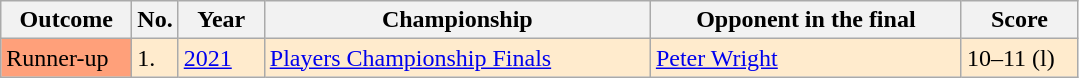<table class="sortable wikitable">
<tr>
<th width="80">Outcome</th>
<th width="20">No.</th>
<th width="50">Year</th>
<th style="width:250px;">Championship</th>
<th style="width:200px;">Opponent in the final</th>
<th width="70">Score</th>
</tr>
<tr style="background:#ffebcd;">
<td style="background:#ffa07a;">Runner-up</td>
<td>1.</td>
<td><a href='#'>2021</a></td>
<td><a href='#'>Players Championship Finals</a></td>
<td> <a href='#'>Peter Wright</a></td>
<td>10–11 (l)</td>
</tr>
</table>
